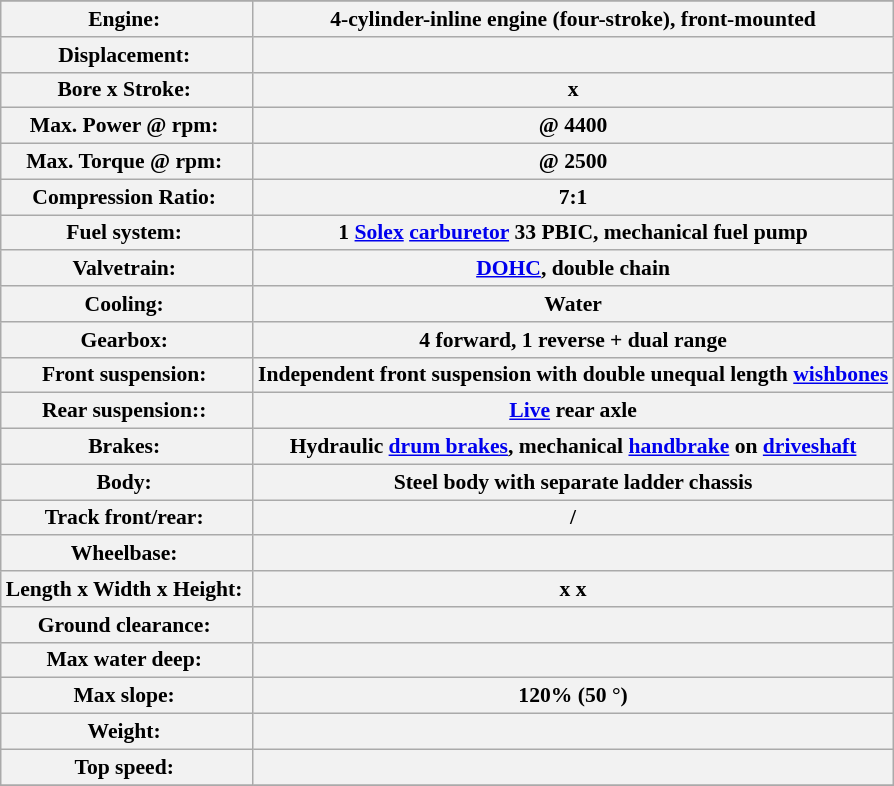<table class="wikitable" style="text-align:center; font-size:90%;">
<tr>
</tr>
<tr>
<th>Engine: </th>
<th colspan="5" align="center">4-cylinder-inline engine (four-stroke), front-mounted</th>
</tr>
<tr>
<th>Displacement: </th>
<th align="center"></th>
</tr>
<tr>
<th>Bore x Stroke: </th>
<th align="center"> x </th>
</tr>
<tr>
<th>Max. Power @ rpm: </th>
<th align="center"> @ 4400</th>
</tr>
<tr>
<th>Max. Torque @ rpm: </th>
<th align="center"> @ 2500</th>
</tr>
<tr>
<th>Compression Ratio: </th>
<th align="center">7:1</th>
</tr>
<tr>
<th>Fuel system: </th>
<th colspan="3" align="center">1 <a href='#'>Solex</a> <a href='#'>carburetor</a> 33 PBIC, mechanical fuel pump</th>
</tr>
<tr>
<th>Valvetrain: </th>
<th colspan="3" align="center"><a href='#'>DOHC</a>, double chain</th>
</tr>
<tr>
<th>Cooling: </th>
<th colspan="5" align="center">Water</th>
</tr>
<tr>
<th>Gearbox: </th>
<th colspan="5" align="center">4 forward, 1 reverse + dual range</th>
</tr>
<tr>
<th>Front suspension: </th>
<th colspan="5" align="center">Independent front suspension with double unequal length <a href='#'>wishbones</a></th>
</tr>
<tr>
<th>Rear suspension:: </th>
<th colspan="5" align="center"><a href='#'>Live</a> rear axle</th>
</tr>
<tr>
<th>Brakes: </th>
<th colspan="5" align="center">Hydraulic <a href='#'>drum brakes</a>, mechanical <a href='#'>handbrake</a> on <a href='#'>driveshaft</a></th>
</tr>
<tr>
<th>Body: </th>
<th colspan="5" align="center">Steel body with separate ladder chassis</th>
</tr>
<tr>
<th>Track front/rear: </th>
<th colspan="5" align="center"> / </th>
</tr>
<tr>
<th>Wheelbase: </th>
<th colspan="5" align="center"></th>
</tr>
<tr>
<th>Length x Width x Height: </th>
<th colspan="5" align="center"> x  x </th>
</tr>
<tr>
<th>Ground clearance: </th>
<th colspan="5" align="center"></th>
</tr>
<tr>
<th>Max water deep: </th>
<th colspan="5" align="center"></th>
</tr>
<tr>
<th>Max slope: </th>
<th colspan="5" align="center">120% (50 °)</th>
</tr>
<tr>
<th>Weight: </th>
<th align="center"></th>
</tr>
<tr>
<th>Top speed: </th>
<th align="center"></th>
</tr>
<tr>
</tr>
</table>
